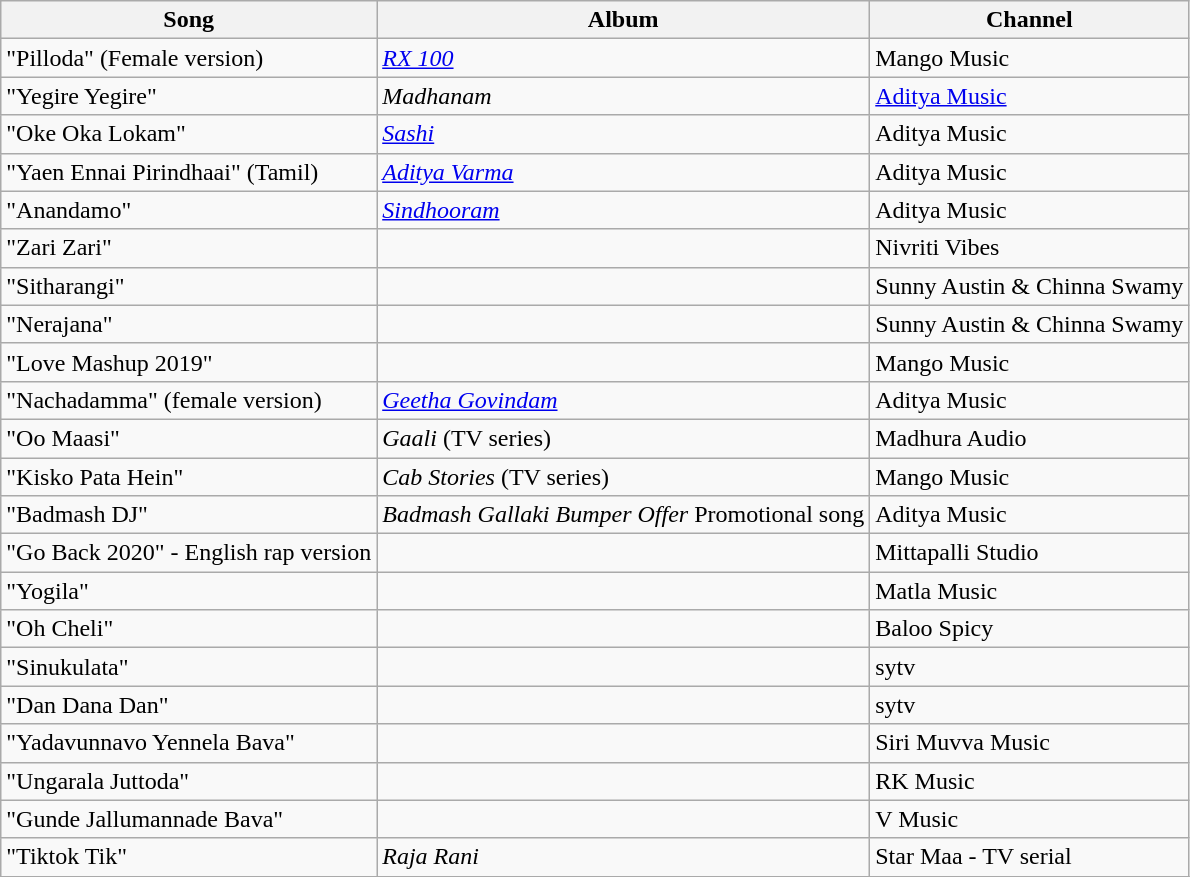<table class="wikitable">
<tr>
<th>Song</th>
<th>Album</th>
<th>Channel</th>
</tr>
<tr>
<td>"Pilloda" (Female version)</td>
<td><em><a href='#'>RX 100</a></em></td>
<td>Mango Music</td>
</tr>
<tr>
<td>"Yegire Yegire"</td>
<td><em>Madhanam</em></td>
<td><a href='#'>Aditya Music</a></td>
</tr>
<tr>
<td>"Oke Oka Lokam"</td>
<td><em><a href='#'>Sashi</a></em></td>
<td>Aditya Music</td>
</tr>
<tr>
<td>"Yaen Ennai Pirindhaai" (Tamil)</td>
<td><em><a href='#'>Aditya Varma</a></em></td>
<td>Aditya Music</td>
</tr>
<tr>
<td>"Anandamo"</td>
<td><em><a href='#'>Sindhooram</a></em></td>
<td>Aditya Music</td>
</tr>
<tr>
<td>"Zari Zari"</td>
<td></td>
<td>Nivriti Vibes</td>
</tr>
<tr>
<td>"Sitharangi"</td>
<td></td>
<td>Sunny Austin & Chinna Swamy</td>
</tr>
<tr>
<td>"Nerajana"</td>
<td></td>
<td>Sunny Austin & Chinna Swamy</td>
</tr>
<tr>
<td>"Love Mashup 2019"</td>
<td></td>
<td>Mango Music</td>
</tr>
<tr>
<td>"Nachadamma" (female version)</td>
<td><em><a href='#'>Geetha Govindam</a></em></td>
<td>Aditya Music</td>
</tr>
<tr>
<td>"Oo Maasi"</td>
<td><em>Gaali</em> (TV series)</td>
<td>Madhura Audio</td>
</tr>
<tr>
<td>"Kisko Pata Hein"</td>
<td><em>Cab Stories</em> (TV series)</td>
<td>Mango Music</td>
</tr>
<tr>
<td>"Badmash DJ"</td>
<td><em>Badmash Gallaki Bumper Offer</em> Promotional song</td>
<td>Aditya Music</td>
</tr>
<tr>
<td>"Go Back 2020"  - English rap version</td>
<td></td>
<td>Mittapalli Studio</td>
</tr>
<tr>
<td>"Yogila"</td>
<td></td>
<td>Matla Music</td>
</tr>
<tr>
<td>"Oh Cheli"</td>
<td></td>
<td>Baloo Spicy</td>
</tr>
<tr>
<td>"Sinukulata"</td>
<td></td>
<td>sytv</td>
</tr>
<tr>
<td>"Dan Dana Dan"</td>
<td></td>
<td>sytv</td>
</tr>
<tr>
<td>"Yadavunnavo Yennela Bava"</td>
<td></td>
<td>Siri Muvva Music</td>
</tr>
<tr>
<td>"Ungarala Juttoda"</td>
<td></td>
<td>RK Music</td>
</tr>
<tr>
<td>"Gunde Jallumannade Bava"</td>
<td></td>
<td>V Music</td>
</tr>
<tr>
<td>"Tiktok Tik"</td>
<td><em>Raja Rani</em></td>
<td>Star Maa - TV serial</td>
</tr>
<tr>
</tr>
</table>
